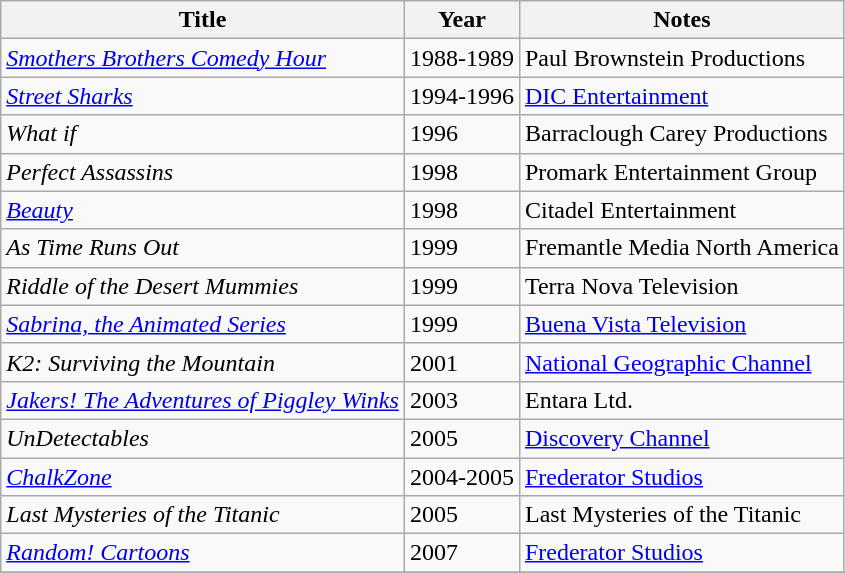<table class="wikitable">
<tr>
<th>Title</th>
<th>Year</th>
<th>Notes</th>
</tr>
<tr>
<td><em><a href='#'>Smothers Brothers Comedy Hour</a></em></td>
<td>1988-1989</td>
<td>Paul Brownstein Productions</td>
</tr>
<tr>
<td><em><a href='#'>Street Sharks</a></em></td>
<td>1994-1996</td>
<td><a href='#'>DIC Entertainment</a></td>
</tr>
<tr>
<td><em>What if</em></td>
<td>1996</td>
<td>Barraclough Carey Productions</td>
</tr>
<tr>
<td><em>Perfect Assassins</em></td>
<td>1998</td>
<td>Promark Entertainment Group</td>
</tr>
<tr>
<td><em><a href='#'>Beauty</a></em></td>
<td>1998</td>
<td>Citadel Entertainment</td>
</tr>
<tr>
<td><em>As Time Runs Out</em></td>
<td>1999</td>
<td>Fremantle Media North America</td>
</tr>
<tr>
<td><em>Riddle of the Desert Mummies</em></td>
<td>1999</td>
<td>Terra Nova Television</td>
</tr>
<tr>
<td><em><a href='#'>Sabrina, the Animated Series</a></em></td>
<td>1999</td>
<td><a href='#'>Buena Vista Television</a></td>
</tr>
<tr>
<td><em>K2: Surviving the Mountain</em></td>
<td>2001</td>
<td><a href='#'>National Geographic Channel</a></td>
</tr>
<tr>
<td><em><a href='#'>Jakers! The Adventures of Piggley Winks</a></em></td>
<td>2003</td>
<td>Entara Ltd.</td>
</tr>
<tr>
<td><em>UnDetectables</em></td>
<td>2005</td>
<td><a href='#'>Discovery Channel</a></td>
</tr>
<tr>
<td><em><a href='#'>ChalkZone</a></em></td>
<td>2004-2005</td>
<td><a href='#'>Frederator Studios</a></td>
</tr>
<tr>
<td><em>Last Mysteries of the Titanic</em></td>
<td>2005</td>
<td>Last Mysteries of the Titanic</td>
</tr>
<tr>
<td><em><a href='#'>Random! Cartoons</a></em></td>
<td>2007</td>
<td><a href='#'>Frederator Studios</a></td>
</tr>
<tr>
</tr>
</table>
